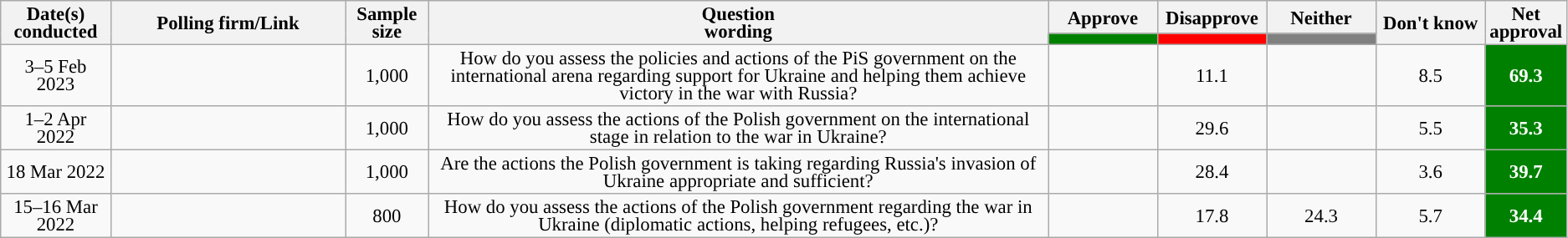<table class="wikitable collapsible sortable" style="text-align:center; font-size:95%; line-height:14px">
<tr>
<th rowspan="2">Date(s)<br>conducted</th>
<th rowspan="2" style="width:180px;">Polling firm/Link</th>
<th rowspan="2">Sample size</th>
<th rowspan="2">Question<br>wording</th>
<th class="unsortable" style="width:80px;">Approve</th>
<th class="unsortable" style="width:80px;">Disapprove</th>
<th class="unsortable" style="width:80px;">Neither</th>
<th class="unsortable" style="width:80px;" rowspan="2">Don't know</th>
<th class="unsortable" style="width:20px;" rowspan="2">Net approval</th>
</tr>
<tr>
<th class="unsortable" style="background:green;width:60px;"></th>
<th class="unsortable" style="background:red;width:60px;"></th>
<th class="unsortable" style="background:grey;width:60px;"></th>
</tr>
<tr>
<td data-sort-value="2023–02–05">3–5 Feb 2023</td>
<td></td>
<td>1,000</td>
<td>How do you assess the policies and actions of the PiS government on the international arena regarding support for Ukraine and helping them achieve victory in the war with Russia?</td>
<td></td>
<td>11.1</td>
<td></td>
<td>8.5</td>
<td style="background:green;color:white;"><strong>69.3</strong></td>
</tr>
<tr>
<td data-sort-value="2022–04–02">1–2 Apr 2022</td>
<td></td>
<td>1,000</td>
<td>How do you assess the actions of the Polish government on the international stage in relation to the war in Ukraine?</td>
<td></td>
<td>29.6</td>
<td></td>
<td>5.5</td>
<td style="background:green;color:white;"><strong>35.3</strong></td>
</tr>
<tr>
<td data-sort-value="2022–03–18">18 Mar 2022</td>
<td></td>
<td>1,000</td>
<td>Are the actions the Polish government is taking regarding Russia's invasion of Ukraine appropriate and sufficient?</td>
<td></td>
<td>28.4</td>
<td></td>
<td>3.6</td>
<td style="background:green;color:white;"><strong>39.7</strong></td>
</tr>
<tr>
<td data-sort-value="2022–03–16">15–16 Mar 2022</td>
<td></td>
<td>800</td>
<td>How do you assess the actions of the Polish government regarding the war in Ukraine (diplomatic actions, helping refugees, etc.)?</td>
<td></td>
<td>17.8</td>
<td>24.3</td>
<td>5.7</td>
<td style="background:green;color:white;"><strong>34.4</strong></td>
</tr>
</table>
